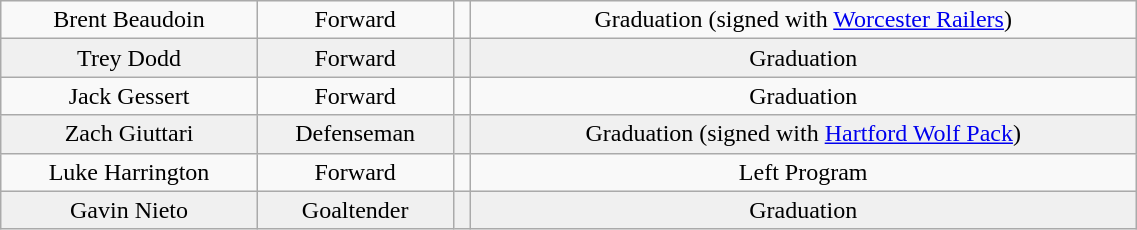<table class="wikitable" width="60%">
<tr align="center" bgcolor="">
<td>Brent Beaudoin</td>
<td>Forward</td>
<td></td>
<td>Graduation (signed with <a href='#'>Worcester Railers</a>)</td>
</tr>
<tr align="center" bgcolor="f0f0f0">
<td>Trey Dodd</td>
<td>Forward</td>
<td></td>
<td>Graduation</td>
</tr>
<tr align="center" bgcolor="">
<td>Jack Gessert</td>
<td>Forward</td>
<td></td>
<td>Graduation</td>
</tr>
<tr align="center" bgcolor="f0f0f0">
<td>Zach Giuttari</td>
<td>Defenseman</td>
<td></td>
<td>Graduation (signed with <a href='#'>Hartford Wolf Pack</a>)</td>
</tr>
<tr align="center" bgcolor="">
<td>Luke Harrington</td>
<td>Forward</td>
<td></td>
<td>Left Program</td>
</tr>
<tr align="center" bgcolor="f0f0f0">
<td>Gavin Nieto</td>
<td>Goaltender</td>
<td></td>
<td>Graduation</td>
</tr>
</table>
